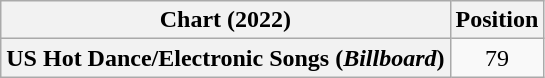<table class="wikitable plainrowheaders" style="text-align:center">
<tr>
<th scope="col">Chart (2022)</th>
<th scope="col">Position</th>
</tr>
<tr>
<th scope="row">US Hot Dance/Electronic Songs (<em>Billboard</em>)</th>
<td>79</td>
</tr>
</table>
